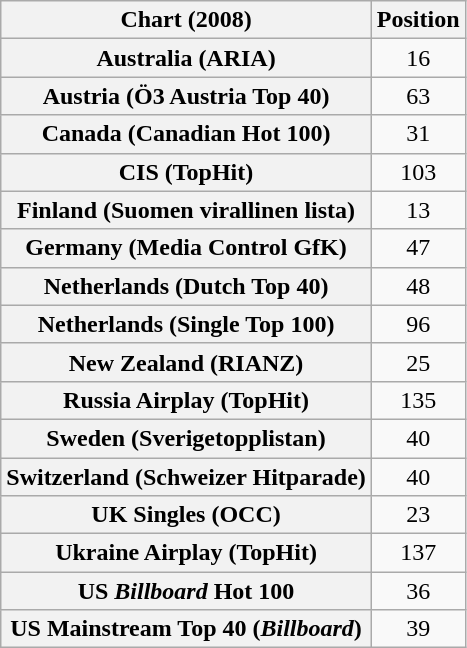<table class="wikitable sortable plainrowheaders" style="text-align:center">
<tr>
<th scope="col">Chart (2008)</th>
<th scope="col">Position</th>
</tr>
<tr>
<th scope="row">Australia (ARIA)</th>
<td>16</td>
</tr>
<tr>
<th scope="row">Austria (Ö3 Austria Top 40)</th>
<td>63</td>
</tr>
<tr>
<th scope="row">Canada (Canadian Hot 100)</th>
<td>31</td>
</tr>
<tr>
<th scope="row">CIS (TopHit)</th>
<td>103</td>
</tr>
<tr>
<th scope="row">Finland (Suomen virallinen lista)</th>
<td>13</td>
</tr>
<tr>
<th scope="row">Germany (Media Control GfK)</th>
<td>47</td>
</tr>
<tr>
<th scope="row">Netherlands (Dutch Top 40)</th>
<td>48</td>
</tr>
<tr>
<th scope="row">Netherlands (Single Top 100)</th>
<td>96</td>
</tr>
<tr>
<th scope="row">New Zealand (RIANZ)</th>
<td>25</td>
</tr>
<tr>
<th scope="row">Russia Airplay (TopHit)</th>
<td>135</td>
</tr>
<tr>
<th scope="row">Sweden (Sverigetopplistan)</th>
<td>40</td>
</tr>
<tr>
<th scope="row">Switzerland (Schweizer Hitparade)</th>
<td>40</td>
</tr>
<tr>
<th scope="row">UK Singles (OCC)</th>
<td>23</td>
</tr>
<tr>
<th scope="row">Ukraine Airplay (TopHit)</th>
<td>137</td>
</tr>
<tr>
<th scope="row">US <em>Billboard</em> Hot 100</th>
<td>36</td>
</tr>
<tr>
<th scope="row">US Mainstream Top 40 (<em>Billboard</em>)</th>
<td>39</td>
</tr>
</table>
